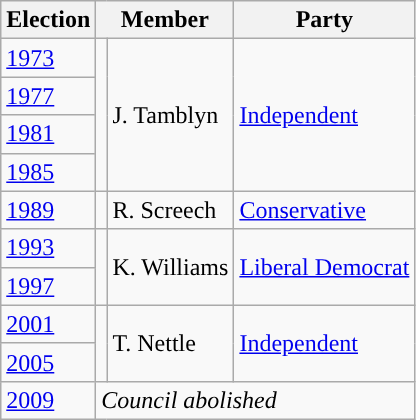<table class="wikitable">
<tr>
<th>Election</th>
<th colspan="2">Member</th>
<th>Party</th>
</tr>
<tr>
<td><a href='#'>1973</a></td>
<td rowspan="4" style="background-color: "></td>
<td rowspan="4">J. Tamblyn</td>
<td rowspan="4"><a href='#'>Independent</a></td>
</tr>
<tr>
<td><a href='#'>1977</a></td>
</tr>
<tr>
<td><a href='#'>1981</a></td>
</tr>
<tr>
<td><a href='#'>1985</a></td>
</tr>
<tr>
<td><a href='#'>1989</a></td>
<td rowspan="1" style="background-color: "></td>
<td rowspan="1">R. Screech</td>
<td rowspan="1"><a href='#'>Conservative</a></td>
</tr>
<tr>
<td><a href='#'>1993</a></td>
<td rowspan="2" style="background-color: "></td>
<td rowspan="2">K. Williams</td>
<td rowspan="2"><a href='#'>Liberal Democrat</a></td>
</tr>
<tr>
<td><a href='#'>1997</a></td>
</tr>
<tr>
<td><a href='#'>2001</a></td>
<td rowspan="2" style="background-color: "></td>
<td rowspan="2">T. Nettle</td>
<td rowspan="2"><a href='#'>Independent</a></td>
</tr>
<tr>
<td><a href='#'>2005</a></td>
</tr>
<tr>
<td><a href='#'>2009</a></td>
<td colspan="3"><em>Council abolished</em></td>
</tr>
</table>
